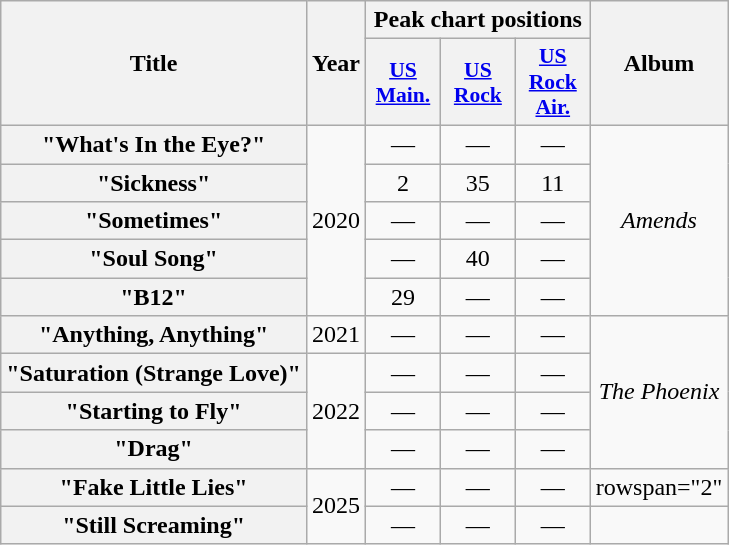<table class="wikitable plainrowheaders" style="text-align:center;">
<tr>
<th rowspan="2" scope="col">Title</th>
<th rowspan="2" scope="col">Year</th>
<th colspan="3" scope="col">Peak chart positions</th>
<th rowspan="2" scope="col">Album</th>
</tr>
<tr>
<th style="width:3em; font-size:90%;"><a href='#'>US Main.</a><br></th>
<th style="width:3em; font-size:90%;"><a href='#'>US<br>Rock</a><br></th>
<th style="width:3em; font-size:90%;"><a href='#'>US<br>Rock<br>Air.</a><br></th>
</tr>
<tr>
<th scope="row">"What's In the Eye?"</th>
<td rowspan="5">2020</td>
<td>—</td>
<td>—</td>
<td>—</td>
<td rowspan="5"><em>Amends</em></td>
</tr>
<tr>
<th scope="row">"Sickness"</th>
<td>2</td>
<td>35</td>
<td>11</td>
</tr>
<tr>
<th scope="row">"Sometimes"</th>
<td>—</td>
<td>—</td>
<td>—</td>
</tr>
<tr>
<th scope="row">"Soul Song"</th>
<td>—</td>
<td>40</td>
<td>—</td>
</tr>
<tr>
<th scope="row">"B12"</th>
<td>29</td>
<td>—</td>
<td>—</td>
</tr>
<tr>
<th scope="row">"Anything, Anything"</th>
<td>2021</td>
<td>—</td>
<td>—</td>
<td>—</td>
<td rowspan="4"><em>The Phoenix</em></td>
</tr>
<tr>
<th scope="row">"Saturation (Strange Love)"</th>
<td rowspan="3">2022</td>
<td>—</td>
<td>—</td>
<td>—</td>
</tr>
<tr>
<th scope="row">"Starting to Fly"</th>
<td>—</td>
<td>—</td>
<td>—</td>
</tr>
<tr>
<th scope="row">"Drag"</th>
<td>—</td>
<td>—</td>
<td>—</td>
</tr>
<tr>
<th scope="row">"Fake Little Lies"</th>
<td rowspan="2">2025</td>
<td>—</td>
<td>—</td>
<td>—</td>
<td>rowspan="2" </td>
</tr>
<tr>
<th scope="row">"Still Screaming"</th>
<td>—</td>
<td>—</td>
<td>—</td>
</tr>
</table>
